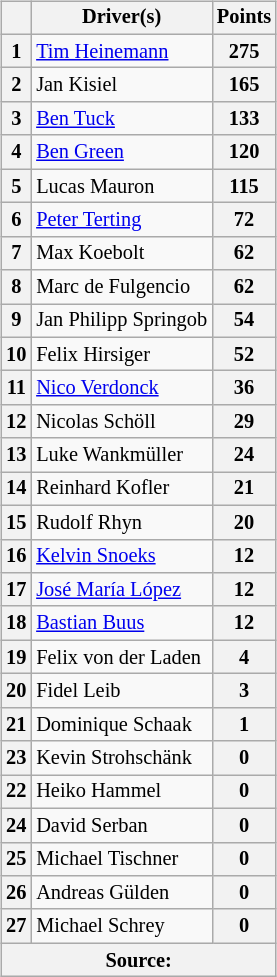<table>
<tr>
<td><br><table class="wikitable" style="font-size:85%; text-align:center;">
<tr>
<th></th>
<th>Driver(s)</th>
<th>Points</th>
</tr>
<tr>
<th>1</th>
<td align="left"> <a href='#'>Tim Heinemann</a></td>
<th>275</th>
</tr>
<tr>
<th>2</th>
<td align="left"> Jan Kisiel</td>
<th>165</th>
</tr>
<tr>
<th>3</th>
<td align="left"> <a href='#'>Ben Tuck</a></td>
<th>133</th>
</tr>
<tr>
<th>4</th>
<td align="left"> <a href='#'>Ben Green</a></td>
<th>120</th>
</tr>
<tr>
<th>5</th>
<td align="left"> Lucas Mauron</td>
<th>115</th>
</tr>
<tr>
<th>6</th>
<td align="left"> <a href='#'>Peter Terting</a></td>
<th>72</th>
</tr>
<tr>
<th>7</th>
<td align="left"> Max Koebolt</td>
<th>62</th>
</tr>
<tr>
<th>8</th>
<td align="left"> Marc de Fulgencio</td>
<th>62</th>
</tr>
<tr>
<th>9</th>
<td align="left"> Jan Philipp Springob</td>
<th>54</th>
</tr>
<tr>
<th>10</th>
<td align="left"> Felix Hirsiger</td>
<th>52</th>
</tr>
<tr>
<th>11</th>
<td align="left"> <a href='#'>Nico Verdonck</a></td>
<th>36</th>
</tr>
<tr>
<th>12</th>
<td align="left"> Nicolas Schöll</td>
<th>29</th>
</tr>
<tr>
<th>13</th>
<td align="left"> Luke Wankmüller</td>
<th>24</th>
</tr>
<tr>
<th>14</th>
<td align="left"> Reinhard Kofler</td>
<th>21</th>
</tr>
<tr>
<th>15</th>
<td align="left"> Rudolf Rhyn</td>
<th>20</th>
</tr>
<tr>
<th>16</th>
<td align="left"> <a href='#'>Kelvin Snoeks</a></td>
<th>12</th>
</tr>
<tr>
<th>17</th>
<td align="left"> <a href='#'>José María López</a></td>
<th>12</th>
</tr>
<tr>
<th>18</th>
<td align="left"> <a href='#'>Bastian Buus</a></td>
<th>12</th>
</tr>
<tr>
<th>19</th>
<td align="left"> Felix von der Laden</td>
<th>4</th>
</tr>
<tr>
<th>20</th>
<td align="left"> Fidel Leib</td>
<th>3</th>
</tr>
<tr>
<th>21</th>
<td align="left"> Dominique Schaak</td>
<th>1</th>
</tr>
<tr>
<th>23</th>
<td align="left"> Kevin Strohschänk</td>
<th>0</th>
</tr>
<tr>
<th>22</th>
<td align="left"> Heiko Hammel</td>
<th>0</th>
</tr>
<tr>
<th>24</th>
<td align="left"> David Serban</td>
<th>0</th>
</tr>
<tr>
<th>25</th>
<td align="left"> Michael Tischner</td>
<th>0</th>
</tr>
<tr>
<th>26</th>
<td align="left"> Andreas Gülden</td>
<th>0</th>
</tr>
<tr>
<th>27</th>
<td align="left"> Michael Schrey</td>
<th>0</th>
</tr>
<tr>
<th colspan="3">Source:</th>
</tr>
</table>
</td>
</tr>
</table>
